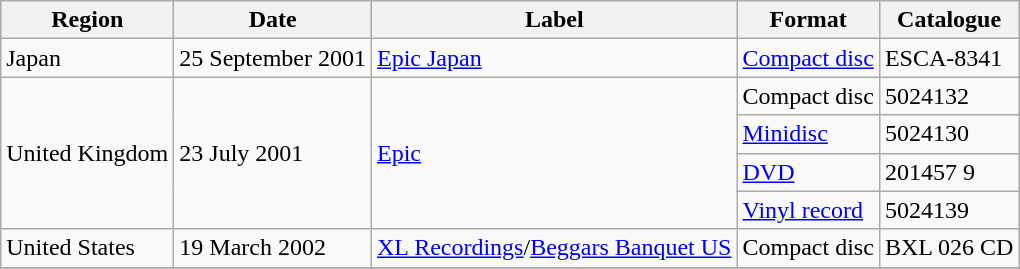<table class="wikitable">
<tr>
<th>Region</th>
<th>Date</th>
<th>Label</th>
<th>Format</th>
<th>Catalogue</th>
</tr>
<tr>
<td rowspan="1">Japan</td>
<td rowspan="1">25 September 2001</td>
<td rowspan="1"><a href='#'>Epic Japan</a></td>
<td><a href='#'>Compact disc</a></td>
<td>ESCA-8341</td>
</tr>
<tr>
<td rowspan="4">United Kingdom</td>
<td rowspan="4">23 July 2001</td>
<td rowspan="4"><a href='#'>Epic</a></td>
<td>Compact disc</td>
<td>5024132</td>
</tr>
<tr>
<td><a href='#'>Minidisc</a></td>
<td>5024130</td>
</tr>
<tr>
<td><a href='#'>DVD</a></td>
<td>201457 9</td>
</tr>
<tr>
<td><a href='#'>Vinyl record</a></td>
<td>5024139</td>
</tr>
<tr>
<td rowspan="1">United States</td>
<td rowspan="1">19 March 2002</td>
<td rowspan="1"><a href='#'>XL Recordings</a>/<a href='#'>Beggars Banquet US</a></td>
<td>Compact disc</td>
<td>BXL 026 CD</td>
</tr>
<tr>
</tr>
</table>
